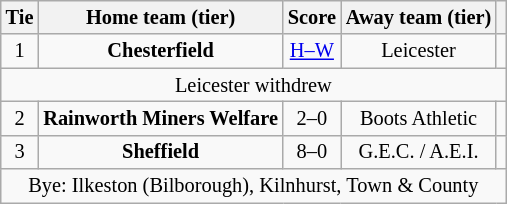<table class="wikitable" style="text-align:center; font-size:85%">
<tr>
<th>Tie</th>
<th>Home team (tier)</th>
<th>Score</th>
<th>Away team (tier)</th>
<th></th>
</tr>
<tr>
<td align="center">1</td>
<td><strong>Chesterfield</strong></td>
<td align="center"><a href='#'>H–W</a></td>
<td>Leicester</td>
<td></td>
</tr>
<tr>
<td colspan="5" align="center">Leicester withdrew</td>
</tr>
<tr>
<td align="center">2</td>
<td><strong>Rainworth Miners Welfare</strong></td>
<td align="center">2–0</td>
<td>Boots Athletic</td>
<td></td>
</tr>
<tr>
<td align="center">3</td>
<td><strong>Sheffield</strong></td>
<td align="center">8–0</td>
<td>G.E.C. / A.E.I.</td>
<td></td>
</tr>
<tr>
<td colspan="5" align="center">Bye: Ilkeston (Bilborough), Kilnhurst, Town & County</td>
</tr>
</table>
